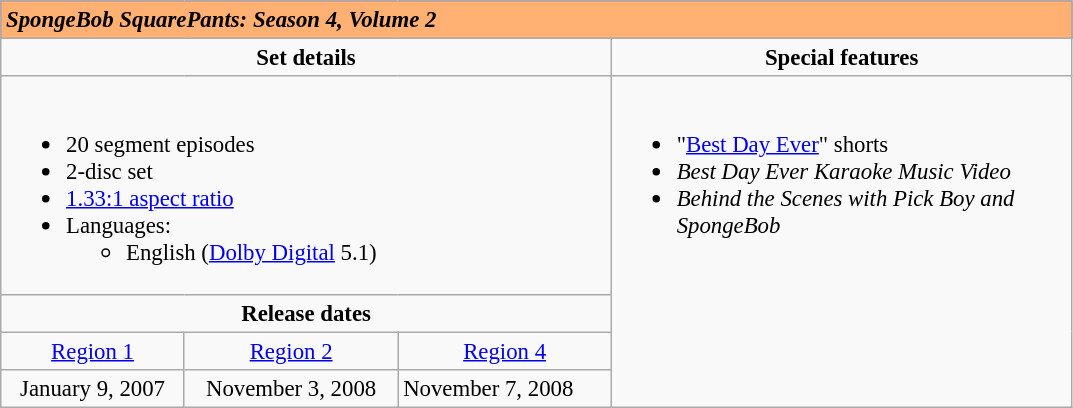<table class="wikitable" style="font-size: 95%;">
<tr style="background:#AC220A; color:#000;">
<td colspan="4" style="background-color: #FFB072;"><strong><em>SpongeBob SquarePants: Season 4, Volume 2</em></strong></td>
</tr>
<tr valign="top">
<td align="center" width="300" colspan="3"><strong>Set details</strong></td>
<td width="300" align="center"><strong>Special features</strong></td>
</tr>
<tr valign="top">
<td colspan="3" align="left" width="400"><br><ul><li>20 segment episodes</li><li>2-disc set</li><li><a href='#'>1.33:1 aspect ratio</a></li><li>Languages:<ul><li>English (<a href='#'>Dolby Digital</a> 5.1)</li></ul></li></ul></td>
<td rowspan="4" align="left" width="300"><br><ul><li>"<a href='#'>Best Day Ever</a>" shorts</li><li><em>Best Day Ever Karaoke Music Video</em></li><li><em>Behind the Scenes with Pick Boy and SpongeBob</em></li></ul></td>
</tr>
<tr>
<td colspan="3" align="center"><strong>Release dates</strong></td>
</tr>
<tr>
<td align="center"><a href='#'>Region 1</a></td>
<td align="center"><a href='#'>Region 2</a></td>
<td align="center"><a href='#'>Region 4</a></td>
</tr>
<tr>
<td align="center"><span>January 9, 2007</span></td>
<td align="center"><span>November 3, 2008</span></td>
<td aligh="center"><span>November 7, 2008</span></td>
</tr>
</table>
